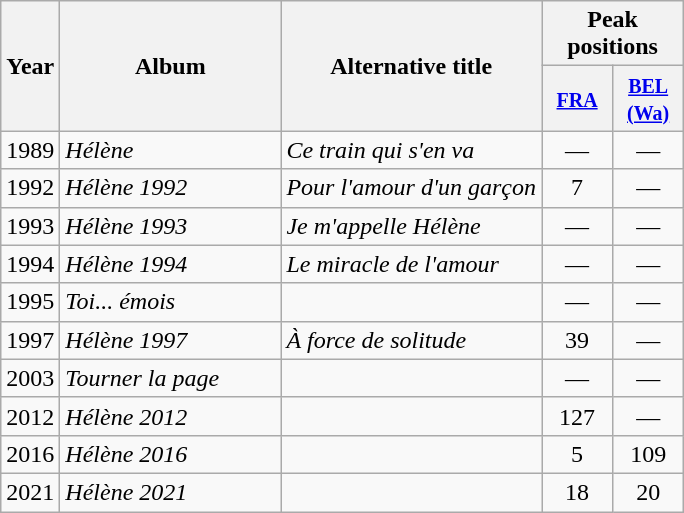<table class="wikitable">
<tr>
<th rowspan="2" style="text-align:center; width:10px;">Year</th>
<th rowspan="2" style="text-align:center; width:140px;">Album</th>
<th rowspan="2">Alternative title</th>
<th style="text-align:center;" colspan="3">Peak positions</th>
</tr>
<tr>
<th width="40"><small><a href='#'>FRA</a><br></small></th>
<th width="40"><small><a href='#'>BEL<br>(Wa)</a><br></small></th>
</tr>
<tr>
<td style="text-align:center;">1989</td>
<td><em>Hélène</em></td>
<td><em>Ce train qui s'en va</em></td>
<td style="text-align:center;">—</td>
<td style="text-align:center;">—</td>
</tr>
<tr>
<td style="text-align:center;">1992</td>
<td><em>Hélène 1992</em></td>
<td><em>Pour l'amour d'un garçon</em></td>
<td style="text-align:center;">7</td>
<td style="text-align:center;">—</td>
</tr>
<tr>
<td style="text-align:center;">1993</td>
<td><em>Hélène 1993</em></td>
<td><em>Je m'appelle Hélène</em></td>
<td style="text-align:center;">—</td>
<td style="text-align:center;">—</td>
</tr>
<tr>
<td style="text-align:center;">1994</td>
<td><em>Hélène 1994</em></td>
<td><em>Le miracle de l'amour</em></td>
<td style="text-align:center;">—</td>
<td style="text-align:center;">—</td>
</tr>
<tr>
<td style="text-align:center;">1995</td>
<td><em>Toi... émois</em></td>
<td></td>
<td style="text-align:center;">—</td>
<td style="text-align:center;">—</td>
</tr>
<tr>
<td style="text-align:center;">1997</td>
<td><em>Hélène 1997</em></td>
<td><em>À force de solitude</em></td>
<td style="text-align:center;">39</td>
<td style="text-align:center;">—</td>
</tr>
<tr>
<td style="text-align:center;">2003</td>
<td><em>Tourner la page</em></td>
<td></td>
<td style="text-align:center;">—</td>
<td style="text-align:center;">—</td>
</tr>
<tr>
<td style="text-align:center;">2012</td>
<td><em>Hélène 2012</em></td>
<td></td>
<td style="text-align:center;">127</td>
<td style="text-align:center;">—</td>
</tr>
<tr>
<td style="text-align:center;">2016</td>
<td><em>Hélène 2016</em></td>
<td></td>
<td style="text-align:center;">5</td>
<td style="text-align:center;">109</td>
</tr>
<tr>
<td style="text-align:center;">2021</td>
<td><em>Hélène 2021</em></td>
<td></td>
<td style="text-align:center;">18</td>
<td style="text-align:center;">20</td>
</tr>
</table>
